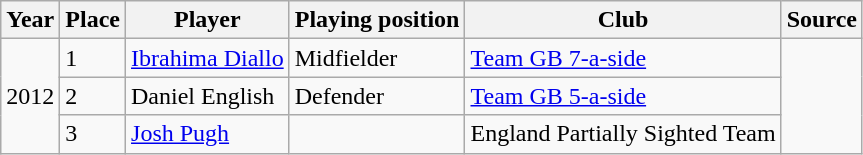<table class="wikitable">
<tr>
<th>Year</th>
<th>Place</th>
<th>Player</th>
<th>Playing position</th>
<th>Club</th>
<th>Source</th>
</tr>
<tr>
<td rowspan="3">2012</td>
<td>1</td>
<td><a href='#'>Ibrahima Diallo</a></td>
<td>Midfielder</td>
<td> <a href='#'>Team GB 7-a-side</a></td>
<td rowspan="3"></td>
</tr>
<tr>
<td>2</td>
<td>Daniel English</td>
<td>Defender</td>
<td> <a href='#'>Team GB 5-a-side</a></td>
</tr>
<tr>
<td>3</td>
<td><a href='#'>Josh Pugh</a></td>
<td></td>
<td> England Partially Sighted Team</td>
</tr>
</table>
